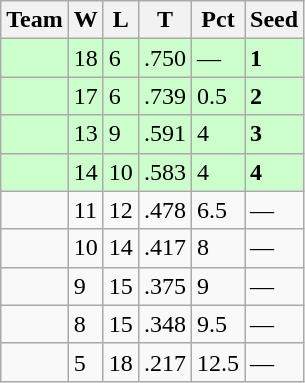<table class=wikitable>
<tr>
<th>Team</th>
<th>W</th>
<th>L</th>
<th>T</th>
<th>Pct</th>
<th>Seed</th>
</tr>
<tr bgcolor="#ccffcc">
<td></td>
<td>18</td>
<td>6</td>
<td>.750</td>
<td>—</td>
<td><strong>1</strong></td>
</tr>
<tr bgcolor="#ccffcc">
<td></td>
<td>17</td>
<td>6</td>
<td>.739</td>
<td>0.5</td>
<td><strong>2</strong></td>
</tr>
<tr bgcolor="#ccffcc">
<td></td>
<td>13</td>
<td>9</td>
<td>.591</td>
<td>4</td>
<td><strong>3</strong></td>
</tr>
<tr bgcolor="#ccffcc">
<td></td>
<td>14</td>
<td>10</td>
<td>.583</td>
<td>4</td>
<td><strong>4</strong></td>
</tr>
<tr>
<td></td>
<td>11</td>
<td>12</td>
<td>.478</td>
<td>6.5</td>
<td>—</td>
</tr>
<tr>
<td></td>
<td>10</td>
<td>14</td>
<td>.417</td>
<td>8</td>
<td>—</td>
</tr>
<tr>
<td></td>
<td>9</td>
<td>15</td>
<td>.375</td>
<td>9</td>
<td>—</td>
</tr>
<tr>
<td></td>
<td>8</td>
<td>15</td>
<td>.348</td>
<td>9.5</td>
<td>—</td>
</tr>
<tr>
<td></td>
<td>5</td>
<td>18</td>
<td>.217</td>
<td>12.5</td>
<td>—</td>
</tr>
</table>
